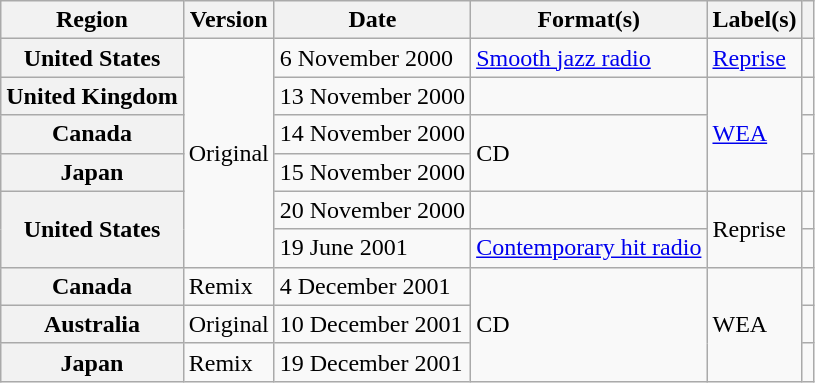<table class="wikitable plainrowheaders">
<tr>
<th scope="col">Region</th>
<th scope="col">Version</th>
<th scope="col">Date</th>
<th scope="col">Format(s)</th>
<th scope="col">Label(s)</th>
<th scope="col"></th>
</tr>
<tr>
<th scope="row">United States</th>
<td rowspan="6">Original</td>
<td>6 November 2000</td>
<td><a href='#'>Smooth jazz radio</a></td>
<td><a href='#'>Reprise</a></td>
<td align="center"></td>
</tr>
<tr>
<th scope="row">United Kingdom</th>
<td>13 November 2000</td>
<td></td>
<td rowspan="3"><a href='#'>WEA</a></td>
<td align="center"></td>
</tr>
<tr>
<th scope="row">Canada</th>
<td>14 November 2000</td>
<td rowspan="2">CD</td>
<td align="center"></td>
</tr>
<tr>
<th scope="row">Japan</th>
<td>15 November 2000</td>
<td align="center"></td>
</tr>
<tr>
<th scope="row" rowspan="2">United States</th>
<td>20 November 2000</td>
<td></td>
<td rowspan="2">Reprise</td>
<td align="center"></td>
</tr>
<tr>
<td>19 June 2001</td>
<td><a href='#'>Contemporary hit radio</a></td>
<td align="center"></td>
</tr>
<tr>
<th scope="row">Canada</th>
<td>Remix</td>
<td>4 December 2001</td>
<td rowspan="3">CD</td>
<td rowspan="3">WEA</td>
<td align="center"></td>
</tr>
<tr>
<th scope="row">Australia</th>
<td>Original</td>
<td>10 December 2001</td>
<td align="center"></td>
</tr>
<tr>
<th scope="row">Japan</th>
<td>Remix</td>
<td>19 December 2001</td>
<td align="center"></td>
</tr>
</table>
